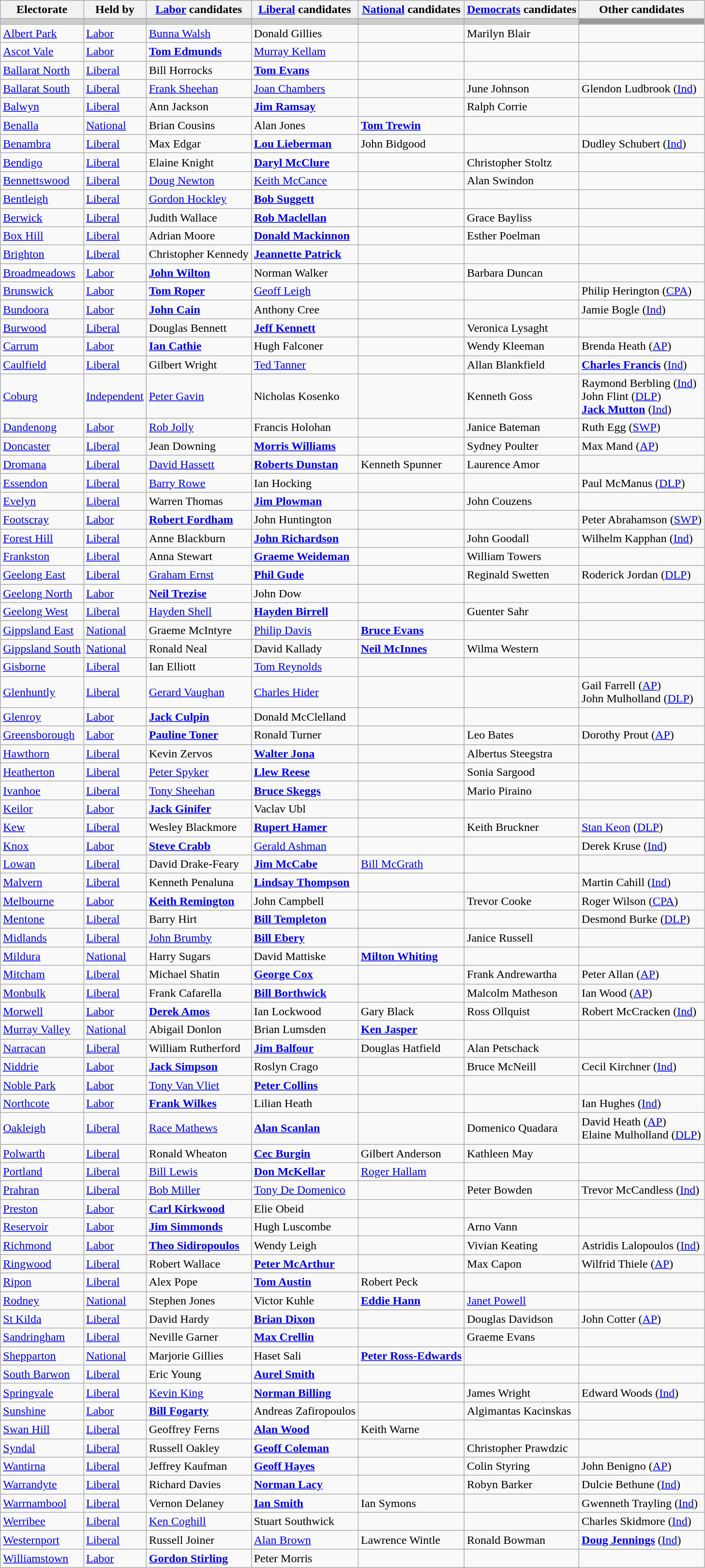<table class="wikitable">
<tr>
<th>Electorate</th>
<th>Held by</th>
<th><a href='#'>Labor</a> candidates</th>
<th><a href='#'>Liberal</a> candidates</th>
<th><a href='#'>National</a> candidates</th>
<th><a href='#'>Democrats</a> candidates</th>
<th>Other candidates</th>
</tr>
<tr bgcolor="#cccccc">
<td></td>
<td></td>
<td></td>
<td></td>
<td></td>
<td></td>
<td bgcolor="#999999"></td>
</tr>
<tr>
<td><a href='#'>Albert Park</a></td>
<td><a href='#'>Labor</a></td>
<td><a href='#'>Bunna Walsh</a></td>
<td>Donald Gillies</td>
<td></td>
<td>Marilyn Blair</td>
<td></td>
</tr>
<tr>
<td><a href='#'>Ascot Vale</a></td>
<td><a href='#'>Labor</a></td>
<td><strong><a href='#'>Tom Edmunds</a></strong></td>
<td><a href='#'>Murray Kellam</a></td>
<td></td>
<td></td>
<td></td>
</tr>
<tr>
<td><a href='#'>Ballarat North</a></td>
<td><a href='#'>Liberal</a></td>
<td>Bill Horrocks</td>
<td><strong><a href='#'>Tom Evans</a></strong></td>
<td></td>
<td></td>
<td></td>
</tr>
<tr>
<td><a href='#'>Ballarat South</a></td>
<td><a href='#'>Liberal</a></td>
<td><a href='#'>Frank Sheehan</a></td>
<td><a href='#'>Joan Chambers</a></td>
<td></td>
<td>June Johnson</td>
<td>Glendon Ludbrook (<a href='#'>Ind</a>)</td>
</tr>
<tr>
<td><a href='#'>Balwyn</a></td>
<td><a href='#'>Liberal</a></td>
<td>Ann Jackson</td>
<td><strong><a href='#'>Jim Ramsay</a></strong></td>
<td></td>
<td>Ralph Corrie</td>
<td></td>
</tr>
<tr>
<td><a href='#'>Benalla</a></td>
<td><a href='#'>National</a></td>
<td>Brian Cousins</td>
<td>Alan Jones</td>
<td><strong><a href='#'>Tom Trewin</a></strong></td>
<td></td>
<td></td>
</tr>
<tr>
<td><a href='#'>Benambra</a></td>
<td><a href='#'>Liberal</a></td>
<td>Max Edgar</td>
<td><strong><a href='#'>Lou Lieberman</a></strong></td>
<td>John Bidgood</td>
<td></td>
<td>Dudley Schubert (<a href='#'>Ind</a>)</td>
</tr>
<tr>
<td><a href='#'>Bendigo</a></td>
<td><a href='#'>Liberal</a></td>
<td>Elaine Knight</td>
<td><strong><a href='#'>Daryl McClure</a></strong></td>
<td></td>
<td>Christopher Stoltz</td>
<td></td>
</tr>
<tr>
<td><a href='#'>Bennettswood</a></td>
<td><a href='#'>Liberal</a></td>
<td><a href='#'>Doug Newton</a></td>
<td><a href='#'>Keith McCance</a></td>
<td></td>
<td>Alan Swindon</td>
<td></td>
</tr>
<tr>
<td><a href='#'>Bentleigh</a></td>
<td><a href='#'>Liberal</a></td>
<td><a href='#'>Gordon Hockley</a></td>
<td><strong><a href='#'>Bob Suggett</a></strong></td>
<td></td>
<td></td>
<td></td>
</tr>
<tr>
<td><a href='#'>Berwick</a></td>
<td><a href='#'>Liberal</a></td>
<td>Judith Wallace</td>
<td><strong><a href='#'>Rob Maclellan</a></strong></td>
<td></td>
<td>Grace Bayliss</td>
<td></td>
</tr>
<tr>
<td><a href='#'>Box Hill</a></td>
<td><a href='#'>Liberal</a></td>
<td>Adrian Moore</td>
<td><strong><a href='#'>Donald Mackinnon</a></strong></td>
<td></td>
<td>Esther Poelman</td>
<td></td>
</tr>
<tr>
<td><a href='#'>Brighton</a></td>
<td><a href='#'>Liberal</a></td>
<td>Christopher Kennedy</td>
<td><strong><a href='#'>Jeannette Patrick</a></strong></td>
<td></td>
<td></td>
<td></td>
</tr>
<tr>
<td><a href='#'>Broadmeadows</a></td>
<td><a href='#'>Labor</a></td>
<td><strong><a href='#'>John Wilton</a></strong></td>
<td>Norman Walker</td>
<td></td>
<td>Barbara Duncan</td>
<td></td>
</tr>
<tr>
<td><a href='#'>Brunswick</a></td>
<td><a href='#'>Labor</a></td>
<td><strong><a href='#'>Tom Roper</a></strong></td>
<td><a href='#'>Geoff Leigh</a></td>
<td></td>
<td></td>
<td>Philip Herington (<a href='#'>CPA</a>)</td>
</tr>
<tr>
<td><a href='#'>Bundoora</a></td>
<td><a href='#'>Labor</a></td>
<td><strong><a href='#'>John Cain</a></strong></td>
<td>Anthony Cree</td>
<td></td>
<td></td>
<td>Jamie Bogle (<a href='#'>Ind</a>)</td>
</tr>
<tr>
<td><a href='#'>Burwood</a></td>
<td><a href='#'>Liberal</a></td>
<td>Douglas Bennett</td>
<td><strong><a href='#'>Jeff Kennett</a></strong></td>
<td></td>
<td>Veronica Lysaght</td>
<td></td>
</tr>
<tr>
<td><a href='#'>Carrum</a></td>
<td><a href='#'>Labor</a></td>
<td><strong><a href='#'>Ian Cathie</a></strong></td>
<td>Hugh Falconer</td>
<td></td>
<td>Wendy Kleeman</td>
<td>Brenda Heath (<a href='#'>AP</a>)</td>
</tr>
<tr>
<td><a href='#'>Caulfield</a></td>
<td><a href='#'>Liberal</a></td>
<td>Gilbert Wright</td>
<td><a href='#'>Ted Tanner</a></td>
<td></td>
<td>Allan Blankfield</td>
<td><strong><a href='#'>Charles Francis</a></strong> (<a href='#'>Ind</a>)</td>
</tr>
<tr>
<td><a href='#'>Coburg</a></td>
<td><a href='#'>Independent</a></td>
<td><a href='#'>Peter Gavin</a></td>
<td>Nicholas Kosenko</td>
<td></td>
<td>Kenneth Goss</td>
<td>Raymond Berbling (<a href='#'>Ind</a>) <br> John Flint (<a href='#'>DLP</a>) <br> <strong><a href='#'>Jack Mutton</a></strong> (<a href='#'>Ind</a>)</td>
</tr>
<tr>
<td><a href='#'>Dandenong</a></td>
<td><a href='#'>Labor</a></td>
<td><a href='#'>Rob Jolly</a></td>
<td>Francis Holohan</td>
<td></td>
<td>Janice Bateman</td>
<td>Ruth Egg (<a href='#'>SWP</a>)</td>
</tr>
<tr>
<td><a href='#'>Doncaster</a></td>
<td><a href='#'>Liberal</a></td>
<td>Jean Downing</td>
<td><strong><a href='#'>Morris Williams</a></strong></td>
<td></td>
<td>Sydney Poulter</td>
<td>Max Mand (<a href='#'>AP</a>)</td>
</tr>
<tr>
<td><a href='#'>Dromana</a></td>
<td><a href='#'>Liberal</a></td>
<td><a href='#'>David Hassett</a></td>
<td><strong><a href='#'>Roberts Dunstan</a></strong></td>
<td>Kenneth Spunner</td>
<td>Laurence Amor</td>
<td></td>
</tr>
<tr>
<td><a href='#'>Essendon</a></td>
<td><a href='#'>Liberal</a></td>
<td><a href='#'>Barry Rowe</a></td>
<td>Ian Hocking</td>
<td></td>
<td></td>
<td>Paul McManus (<a href='#'>DLP</a>)</td>
</tr>
<tr>
<td><a href='#'>Evelyn</a></td>
<td><a href='#'>Liberal</a></td>
<td>Warren Thomas</td>
<td><strong><a href='#'>Jim Plowman</a></strong></td>
<td></td>
<td>John Couzens</td>
<td></td>
</tr>
<tr>
<td><a href='#'>Footscray</a></td>
<td><a href='#'>Labor</a></td>
<td><strong><a href='#'>Robert Fordham</a></strong></td>
<td>John Huntington</td>
<td></td>
<td></td>
<td>Peter Abrahamson (<a href='#'>SWP</a>)</td>
</tr>
<tr>
<td><a href='#'>Forest Hill</a></td>
<td><a href='#'>Liberal</a></td>
<td>Anne Blackburn</td>
<td><strong><a href='#'>John Richardson</a></strong></td>
<td></td>
<td>John Goodall</td>
<td>Wilhelm Kapphan (<a href='#'>Ind</a>)</td>
</tr>
<tr>
<td><a href='#'>Frankston</a></td>
<td><a href='#'>Liberal</a></td>
<td>Anna Stewart</td>
<td><strong><a href='#'>Graeme Weideman</a></strong></td>
<td></td>
<td>William Towers</td>
<td></td>
</tr>
<tr>
<td><a href='#'>Geelong East</a></td>
<td><a href='#'>Liberal</a></td>
<td><a href='#'>Graham Ernst</a></td>
<td><strong><a href='#'>Phil Gude</a></strong></td>
<td></td>
<td>Reginald Swetten</td>
<td>Roderick Jordan (<a href='#'>DLP</a>)</td>
</tr>
<tr>
<td><a href='#'>Geelong North</a></td>
<td><a href='#'>Labor</a></td>
<td><strong><a href='#'>Neil Trezise</a></strong></td>
<td>John Dow</td>
<td></td>
<td></td>
<td></td>
</tr>
<tr>
<td><a href='#'>Geelong West</a></td>
<td><a href='#'>Liberal</a></td>
<td><a href='#'>Hayden Shell</a></td>
<td><strong><a href='#'>Hayden Birrell</a></strong></td>
<td></td>
<td>Guenter Sahr</td>
<td></td>
</tr>
<tr>
<td><a href='#'>Gippsland East</a></td>
<td><a href='#'>National</a></td>
<td>Graeme McIntyre</td>
<td><a href='#'>Philip Davis</a></td>
<td><strong><a href='#'>Bruce Evans</a></strong></td>
<td></td>
<td></td>
</tr>
<tr>
<td><a href='#'>Gippsland South</a></td>
<td><a href='#'>National</a></td>
<td>Ronald Neal</td>
<td>David Kallady</td>
<td><strong><a href='#'>Neil McInnes</a></strong></td>
<td>Wilma Western</td>
<td></td>
</tr>
<tr>
<td><a href='#'>Gisborne</a></td>
<td><a href='#'>Liberal</a></td>
<td>Ian Elliott</td>
<td><a href='#'>Tom Reynolds</a></td>
<td></td>
<td></td>
<td></td>
</tr>
<tr>
<td><a href='#'>Glenhuntly</a></td>
<td><a href='#'>Liberal</a></td>
<td><a href='#'>Gerard Vaughan</a></td>
<td><a href='#'>Charles Hider</a></td>
<td></td>
<td></td>
<td>Gail Farrell (<a href='#'>AP</a>) <br> John Mulholland (<a href='#'>DLP</a>)</td>
</tr>
<tr>
<td><a href='#'>Glenroy</a></td>
<td><a href='#'>Labor</a></td>
<td><strong><a href='#'>Jack Culpin</a></strong></td>
<td>Donald McClelland</td>
<td></td>
<td></td>
<td></td>
</tr>
<tr>
<td><a href='#'>Greensborough</a></td>
<td><a href='#'>Labor</a></td>
<td><strong><a href='#'>Pauline Toner</a></strong></td>
<td>Ronald Turner</td>
<td></td>
<td>Leo Bates</td>
<td>Dorothy Prout (<a href='#'>AP</a>)</td>
</tr>
<tr>
<td><a href='#'>Hawthorn</a></td>
<td><a href='#'>Liberal</a></td>
<td>Kevin Zervos</td>
<td><strong><a href='#'>Walter Jona</a></strong></td>
<td></td>
<td>Albertus Steegstra</td>
<td></td>
</tr>
<tr>
<td><a href='#'>Heatherton</a></td>
<td><a href='#'>Liberal</a></td>
<td><a href='#'>Peter Spyker</a></td>
<td><strong><a href='#'>Llew Reese</a></strong></td>
<td></td>
<td>Sonia Sargood</td>
<td></td>
</tr>
<tr>
<td><a href='#'>Ivanhoe</a></td>
<td><a href='#'>Liberal</a></td>
<td><a href='#'>Tony Sheehan</a></td>
<td><strong><a href='#'>Bruce Skeggs</a></strong></td>
<td></td>
<td>Mario Piraino</td>
<td></td>
</tr>
<tr>
<td><a href='#'>Keilor</a></td>
<td><a href='#'>Labor</a></td>
<td><strong><a href='#'>Jack Ginifer</a></strong></td>
<td>Vaclav Ubl</td>
<td></td>
<td></td>
<td></td>
</tr>
<tr>
<td><a href='#'>Kew</a></td>
<td><a href='#'>Liberal</a></td>
<td>Wesley Blackmore</td>
<td><strong><a href='#'>Rupert Hamer</a></strong></td>
<td></td>
<td>Keith Bruckner</td>
<td><a href='#'>Stan Keon</a> (<a href='#'>DLP</a>)</td>
</tr>
<tr>
<td><a href='#'>Knox</a></td>
<td><a href='#'>Labor</a></td>
<td><strong><a href='#'>Steve Crabb</a></strong></td>
<td><a href='#'>Gerald Ashman</a></td>
<td></td>
<td></td>
<td>Derek Kruse (<a href='#'>Ind</a>)</td>
</tr>
<tr>
<td><a href='#'>Lowan</a></td>
<td><a href='#'>Liberal</a></td>
<td>David Drake-Feary</td>
<td><strong><a href='#'>Jim McCabe</a></strong></td>
<td><a href='#'>Bill McGrath</a></td>
<td></td>
<td></td>
</tr>
<tr>
<td><a href='#'>Malvern</a></td>
<td><a href='#'>Liberal</a></td>
<td>Kenneth Penaluna</td>
<td><strong><a href='#'>Lindsay Thompson</a></strong></td>
<td></td>
<td></td>
<td>Martin Cahill (<a href='#'>Ind</a>)</td>
</tr>
<tr>
<td><a href='#'>Melbourne</a></td>
<td><a href='#'>Labor</a></td>
<td><strong><a href='#'>Keith Remington</a></strong></td>
<td>John Campbell</td>
<td></td>
<td>Trevor Cooke</td>
<td>Roger Wilson (<a href='#'>CPA</a>)</td>
</tr>
<tr>
<td><a href='#'>Mentone</a></td>
<td><a href='#'>Liberal</a></td>
<td>Barry Hirt</td>
<td><strong><a href='#'>Bill Templeton</a></strong></td>
<td></td>
<td></td>
<td>Desmond Burke (<a href='#'>DLP</a>)</td>
</tr>
<tr>
<td><a href='#'>Midlands</a></td>
<td><a href='#'>Liberal</a></td>
<td><a href='#'>John Brumby</a></td>
<td><strong><a href='#'>Bill Ebery</a></strong></td>
<td></td>
<td>Janice Russell</td>
<td></td>
</tr>
<tr>
<td><a href='#'>Mildura</a></td>
<td><a href='#'>National</a></td>
<td>Harry Sugars</td>
<td>David Mattiske</td>
<td><strong><a href='#'>Milton Whiting</a></strong></td>
<td></td>
<td></td>
</tr>
<tr>
<td><a href='#'>Mitcham</a></td>
<td><a href='#'>Liberal</a></td>
<td>Michael Shatin</td>
<td><strong><a href='#'>George Cox</a></strong></td>
<td></td>
<td>Frank Andrewartha</td>
<td>Peter Allan (<a href='#'>AP</a>)</td>
</tr>
<tr>
<td><a href='#'>Monbulk</a></td>
<td><a href='#'>Liberal</a></td>
<td>Frank Cafarella</td>
<td><strong><a href='#'>Bill Borthwick</a></strong></td>
<td></td>
<td>Malcolm Matheson</td>
<td>Ian Wood (<a href='#'>AP</a>)</td>
</tr>
<tr>
<td><a href='#'>Morwell</a></td>
<td><a href='#'>Labor</a></td>
<td><strong><a href='#'>Derek Amos</a></strong></td>
<td>Ian Lockwood</td>
<td>Gary Black</td>
<td>Ross Ollquist</td>
<td>Robert McCracken (<a href='#'>Ind</a>)</td>
</tr>
<tr>
<td><a href='#'>Murray Valley</a></td>
<td><a href='#'>National</a></td>
<td>Abigail Donlon</td>
<td>Brian Lumsden</td>
<td><strong><a href='#'>Ken Jasper</a></strong></td>
<td></td>
<td></td>
</tr>
<tr>
<td><a href='#'>Narracan</a></td>
<td><a href='#'>Liberal</a></td>
<td>William Rutherford</td>
<td><strong><a href='#'>Jim Balfour</a></strong></td>
<td>Douglas Hatfield</td>
<td>Alan Petschack</td>
<td></td>
</tr>
<tr>
<td><a href='#'>Niddrie</a></td>
<td><a href='#'>Labor</a></td>
<td><strong><a href='#'>Jack Simpson</a></strong></td>
<td>Roslyn Crago</td>
<td></td>
<td>Bruce McNeill</td>
<td>Cecil Kirchner (<a href='#'>Ind</a>)</td>
</tr>
<tr>
<td><a href='#'>Noble Park</a></td>
<td><a href='#'>Labor</a></td>
<td><a href='#'>Tony Van Vliet</a></td>
<td><strong><a href='#'>Peter Collins</a></strong></td>
<td></td>
<td></td>
<td></td>
</tr>
<tr>
<td><a href='#'>Northcote</a></td>
<td><a href='#'>Labor</a></td>
<td><strong><a href='#'>Frank Wilkes</a></strong></td>
<td>Lilian Heath</td>
<td></td>
<td></td>
<td>Ian Hughes (<a href='#'>Ind</a>)</td>
</tr>
<tr>
<td><a href='#'>Oakleigh</a></td>
<td><a href='#'>Liberal</a></td>
<td><a href='#'>Race Mathews</a></td>
<td><strong><a href='#'>Alan Scanlan</a></strong></td>
<td></td>
<td>Domenico Quadara</td>
<td>David Heath (<a href='#'>AP</a>) <br> Elaine Mulholland (<a href='#'>DLP</a>)</td>
</tr>
<tr>
<td><a href='#'>Polwarth</a></td>
<td><a href='#'>Liberal</a></td>
<td>Ronald Wheaton</td>
<td><strong><a href='#'>Cec Burgin</a></strong></td>
<td>Gilbert Anderson</td>
<td>Kathleen May</td>
<td></td>
</tr>
<tr>
<td><a href='#'>Portland</a></td>
<td><a href='#'>Liberal</a></td>
<td><a href='#'>Bill Lewis</a></td>
<td><strong><a href='#'>Don McKellar</a></strong></td>
<td><a href='#'>Roger Hallam</a></td>
<td></td>
<td></td>
</tr>
<tr>
<td><a href='#'>Prahran</a></td>
<td><a href='#'>Liberal</a></td>
<td><a href='#'>Bob Miller</a></td>
<td><a href='#'>Tony De Domenico</a></td>
<td></td>
<td>Peter Bowden</td>
<td>Trevor McCandless (<a href='#'>Ind</a>)</td>
</tr>
<tr>
<td><a href='#'>Preston</a></td>
<td><a href='#'>Labor</a></td>
<td><strong><a href='#'>Carl Kirkwood</a></strong></td>
<td>Elie Obeid</td>
<td></td>
<td></td>
<td></td>
</tr>
<tr>
<td><a href='#'>Reservoir</a></td>
<td><a href='#'>Labor</a></td>
<td><strong><a href='#'>Jim Simmonds</a></strong></td>
<td>Hugh Luscombe</td>
<td></td>
<td>Arno Vann</td>
<td></td>
</tr>
<tr>
<td><a href='#'>Richmond</a></td>
<td><a href='#'>Labor</a></td>
<td><strong><a href='#'>Theo Sidiropoulos</a></strong></td>
<td>Wendy Leigh</td>
<td></td>
<td>Vivian Keating</td>
<td>Astridis Lalopoulos (<a href='#'>Ind</a>)</td>
</tr>
<tr>
<td><a href='#'>Ringwood</a></td>
<td><a href='#'>Liberal</a></td>
<td>Robert Wallace</td>
<td><strong><a href='#'>Peter McArthur</a></strong></td>
<td></td>
<td>Max Capon</td>
<td>Wilfrid Thiele (<a href='#'>AP</a>)</td>
</tr>
<tr>
<td><a href='#'>Ripon</a></td>
<td><a href='#'>Liberal</a></td>
<td>Alex Pope</td>
<td><strong><a href='#'>Tom Austin</a></strong></td>
<td>Robert Peck</td>
<td></td>
<td></td>
</tr>
<tr>
<td><a href='#'>Rodney</a></td>
<td><a href='#'>National</a></td>
<td>Stephen Jones</td>
<td>Victor Kuhle</td>
<td><strong><a href='#'>Eddie Hann</a></strong></td>
<td><a href='#'>Janet Powell</a></td>
<td></td>
</tr>
<tr>
<td><a href='#'>St Kilda</a></td>
<td><a href='#'>Liberal</a></td>
<td>David Hardy</td>
<td><strong><a href='#'>Brian Dixon</a></strong></td>
<td></td>
<td>Douglas Davidson</td>
<td>John Cotter (<a href='#'>AP</a>)</td>
</tr>
<tr>
<td><a href='#'>Sandringham</a></td>
<td><a href='#'>Liberal</a></td>
<td>Neville Garner</td>
<td><strong><a href='#'>Max Crellin</a></strong></td>
<td></td>
<td>Graeme Evans</td>
<td></td>
</tr>
<tr>
<td><a href='#'>Shepparton</a></td>
<td><a href='#'>National</a></td>
<td>Marjorie Gillies</td>
<td>Haset Sali</td>
<td><strong><a href='#'>Peter Ross-Edwards</a></strong></td>
<td></td>
<td></td>
</tr>
<tr>
<td><a href='#'>South Barwon</a></td>
<td><a href='#'>Liberal</a></td>
<td>Eric Young</td>
<td><strong><a href='#'>Aurel Smith</a></strong></td>
<td></td>
<td></td>
<td></td>
</tr>
<tr>
<td><a href='#'>Springvale</a></td>
<td><a href='#'>Liberal</a></td>
<td><a href='#'>Kevin King</a></td>
<td><strong><a href='#'>Norman Billing</a></strong></td>
<td></td>
<td>James Wright</td>
<td>Edward Woods (<a href='#'>Ind</a>)</td>
</tr>
<tr>
<td><a href='#'>Sunshine</a></td>
<td><a href='#'>Labor</a></td>
<td><strong><a href='#'>Bill Fogarty</a></strong></td>
<td>Andreas Zafiropoulos</td>
<td></td>
<td>Algimantas Kacinskas</td>
<td></td>
</tr>
<tr>
<td><a href='#'>Swan Hill</a></td>
<td><a href='#'>Liberal</a></td>
<td>Geoffrey Ferns</td>
<td><strong><a href='#'>Alan Wood</a></strong></td>
<td>Keith Warne</td>
<td></td>
<td></td>
</tr>
<tr>
<td><a href='#'>Syndal</a></td>
<td><a href='#'>Liberal</a></td>
<td>Russell Oakley</td>
<td><strong><a href='#'>Geoff Coleman</a></strong></td>
<td></td>
<td>Christopher Prawdzic</td>
<td></td>
</tr>
<tr>
<td><a href='#'>Wantirna</a></td>
<td><a href='#'>Liberal</a></td>
<td>Jeffrey Kaufman</td>
<td><strong><a href='#'>Geoff Hayes</a></strong></td>
<td></td>
<td>Colin Styring</td>
<td>John Benigno (<a href='#'>AP</a>)</td>
</tr>
<tr>
<td><a href='#'>Warrandyte</a></td>
<td><a href='#'>Liberal</a></td>
<td>Richard Davies</td>
<td><strong><a href='#'>Norman Lacy</a></strong></td>
<td></td>
<td>Robyn Barker</td>
<td>Dulcie Bethune (<a href='#'>Ind</a>)</td>
</tr>
<tr>
<td><a href='#'>Warrnambool</a></td>
<td><a href='#'>Liberal</a></td>
<td>Vernon Delaney</td>
<td><strong><a href='#'>Ian Smith</a></strong></td>
<td>Ian Symons</td>
<td></td>
<td>Gwenneth Trayling (<a href='#'>Ind</a>)</td>
</tr>
<tr>
<td><a href='#'>Werribee</a></td>
<td><a href='#'>Liberal</a></td>
<td><a href='#'>Ken Coghill</a></td>
<td>Stuart Southwick</td>
<td></td>
<td></td>
<td>Charles Skidmore (<a href='#'>Ind</a>)</td>
</tr>
<tr>
<td><a href='#'>Westernport</a></td>
<td><a href='#'>Liberal</a></td>
<td>Russell Joiner</td>
<td><a href='#'>Alan Brown</a></td>
<td>Lawrence Wintle</td>
<td>Ronald Bowman</td>
<td><strong><a href='#'>Doug Jennings</a></strong> (<a href='#'>Ind</a>)</td>
</tr>
<tr>
<td><a href='#'>Williamstown</a></td>
<td><a href='#'>Labor</a></td>
<td><strong><a href='#'>Gordon Stirling</a></strong></td>
<td>Peter Morris</td>
<td></td>
<td></td>
<td></td>
</tr>
</table>
